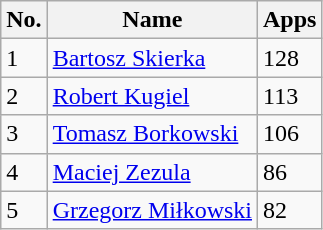<table class="wikitable" style="display: inline-table;">
<tr>
<th>No.</th>
<th>Name</th>
<th>Apps</th>
</tr>
<tr>
<td>1</td>
<td><a href='#'>Bartosz Skierka</a></td>
<td>128</td>
</tr>
<tr>
<td>2</td>
<td><a href='#'>Robert Kugiel</a></td>
<td>113</td>
</tr>
<tr>
<td>3</td>
<td><a href='#'>Tomasz Borkowski</a></td>
<td>106</td>
</tr>
<tr>
<td>4</td>
<td><a href='#'>Maciej Zezula</a></td>
<td>86</td>
</tr>
<tr>
<td>5</td>
<td><a href='#'>Grzegorz Miłkowski</a></td>
<td>82</td>
</tr>
</table>
